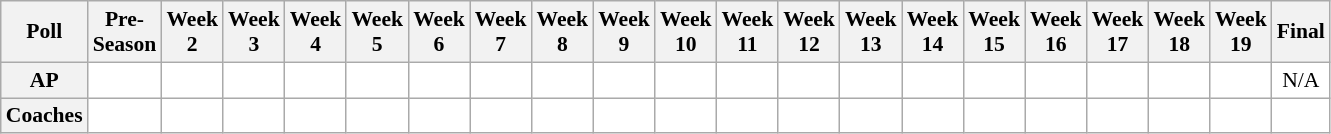<table class="wikitable" style="white-space:nowrap;font-size:90%">
<tr>
<th>Poll</th>
<th>Pre-<br>Season</th>
<th>Week<br>2</th>
<th>Week<br>3</th>
<th>Week<br>4</th>
<th>Week<br>5</th>
<th>Week<br>6</th>
<th>Week<br>7</th>
<th>Week<br>8</th>
<th>Week<br>9</th>
<th>Week<br>10</th>
<th>Week<br>11</th>
<th>Week<br>12</th>
<th>Week<br>13</th>
<th>Week<br>14</th>
<th>Week<br>15</th>
<th>Week<br>16</th>
<th>Week<br>17</th>
<th>Week<br>18</th>
<th>Week<br>19</th>
<th>Final</th>
</tr>
<tr style="text-align:center;">
<th>AP</th>
<td style="background:#FFF;"></td>
<td style="background:#FFF;"></td>
<td style="background:#FFF;"></td>
<td style="background:#FFF;"></td>
<td style="background:#FFF;"></td>
<td style="background:#FFF;"></td>
<td style="background:#FFF;"></td>
<td style="background:#FFF;"></td>
<td style="background:#FFF;"></td>
<td style="background:#FFF;"></td>
<td style="background:#FFF;"></td>
<td style="background:#FFF;"></td>
<td style="background:#FFF;"></td>
<td style="background:#FFF;"></td>
<td style="background:#FFF;"></td>
<td style="background:#FFF;"></td>
<td style="background:#FFF;"></td>
<td style="background:#FFF;"></td>
<td style="background:#FFF;"></td>
<td style="background:#FFF;">N/A</td>
</tr>
<tr style="text-align:center;">
<th>Coaches</th>
<td style="background:#FFF;"></td>
<td style="background:#FFF;"></td>
<td style="background:#FFF;"></td>
<td style="background:#FFF;"></td>
<td style="background:#FFF;"></td>
<td style="background:#FFF;"></td>
<td style="background:#FFF;"></td>
<td style="background:#FFF;"></td>
<td style="background:#FFF;"></td>
<td style="background:#FFF;"></td>
<td style="background:#FFF;"></td>
<td style="background:#FFF;"></td>
<td style="background:#FFF;"></td>
<td style="background:#FFF;"></td>
<td style="background:#FFF;"></td>
<td style="background:#FFF;"></td>
<td style="background:#FFF;"></td>
<td style="background:#FFF;"></td>
<td style="background:#FFF;"></td>
<td style="background:#FFF;"></td>
</tr>
</table>
